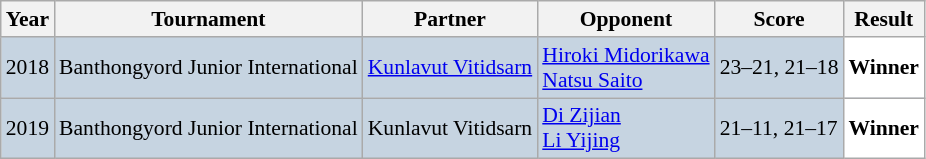<table class="sortable wikitable" style="font-size: 90%;">
<tr>
<th>Year</th>
<th>Tournament</th>
<th>Partner</th>
<th>Opponent</th>
<th>Score</th>
<th>Result</th>
</tr>
<tr style="background:#C6D4E1">
<td align="center">2018</td>
<td align="left">Banthongyord Junior International</td>
<td align="left"> <a href='#'>Kunlavut Vitidsarn</a></td>
<td align="left"> <a href='#'>Hiroki Midorikawa</a><br> <a href='#'>Natsu Saito</a></td>
<td align="left">23–21, 21–18</td>
<td style="text-align:left; background:white"> <strong>Winner</strong></td>
</tr>
<tr style="background:#C6D4E1">
<td align="center">2019</td>
<td align="left">Banthongyord Junior International</td>
<td align="left"> Kunlavut Vitidsarn</td>
<td align="left"> <a href='#'>Di Zijian</a><br> <a href='#'>Li Yijing</a></td>
<td align="left">21–11, 21–17</td>
<td style="text-align:left; background:white"> <strong>Winner</strong></td>
</tr>
</table>
